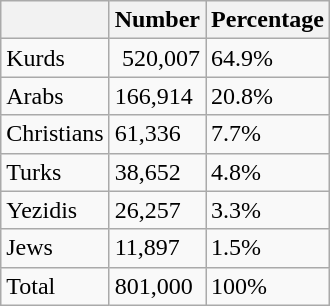<table class="wikitable">
<tr>
<th></th>
<th>Number</th>
<th>Percentage</th>
</tr>
<tr>
<td>Kurds</td>
<td align="right">520,007</td>
<td>64.9%</td>
</tr>
<tr>
<td>Arabs</td>
<td>166,914</td>
<td>20.8%</td>
</tr>
<tr>
<td>Christians</td>
<td>61,336</td>
<td>7.7%</td>
</tr>
<tr>
<td>Turks</td>
<td>38,652</td>
<td>4.8%</td>
</tr>
<tr>
<td>Yezidis</td>
<td>26,257</td>
<td>3.3%</td>
</tr>
<tr>
<td>Jews</td>
<td>11,897</td>
<td>1.5%</td>
</tr>
<tr>
<td>Total</td>
<td>801,000</td>
<td>100%</td>
</tr>
</table>
